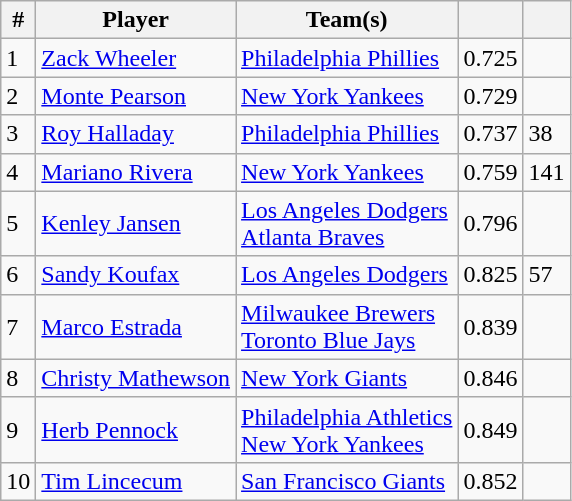<table class="wikitable" style="float:left;">
<tr>
<th>#</th>
<th>Player</th>
<th>Team(s)</th>
<th></th>
<th></th>
</tr>
<tr>
<td>1</td>
<td><a href='#'>Zack Wheeler</a></td>
<td><a href='#'>Philadelphia Phillies</a></td>
<td>0.725</td>
<td></td>
</tr>
<tr>
<td>2</td>
<td><a href='#'>Monte Pearson</a></td>
<td><a href='#'>New York Yankees</a></td>
<td>0.729</td>
<td></td>
</tr>
<tr>
<td>3</td>
<td><a href='#'>Roy Halladay</a></td>
<td><a href='#'>Philadelphia Phillies</a></td>
<td>0.737</td>
<td>38</td>
</tr>
<tr>
<td>4</td>
<td><a href='#'>Mariano Rivera</a></td>
<td><a href='#'>New York Yankees</a></td>
<td>0.759</td>
<td>141</td>
</tr>
<tr>
<td>5</td>
<td><a href='#'>Kenley Jansen</a></td>
<td><a href='#'>Los Angeles Dodgers</a><br><a href='#'>Atlanta Braves</a></td>
<td>0.796</td>
<td></td>
</tr>
<tr>
<td>6</td>
<td><a href='#'>Sandy Koufax</a></td>
<td><a href='#'>Los Angeles Dodgers</a></td>
<td>0.825</td>
<td>57</td>
</tr>
<tr>
<td>7</td>
<td><a href='#'>Marco Estrada</a></td>
<td><a href='#'>Milwaukee Brewers</a><br><a href='#'>Toronto Blue Jays</a></td>
<td>0.839</td>
<td></td>
</tr>
<tr>
<td>8</td>
<td><a href='#'>Christy Mathewson</a></td>
<td><a href='#'>New York Giants</a></td>
<td>0.846</td>
<td></td>
</tr>
<tr>
<td>9</td>
<td><a href='#'>Herb Pennock</a></td>
<td><a href='#'>Philadelphia Athletics</a><br><a href='#'>New York Yankees</a></td>
<td>0.849</td>
<td></td>
</tr>
<tr>
<td>10</td>
<td><a href='#'>Tim Lincecum</a></td>
<td><a href='#'>San Francisco Giants</a></td>
<td>0.852</td>
<td></td>
</tr>
</table>
